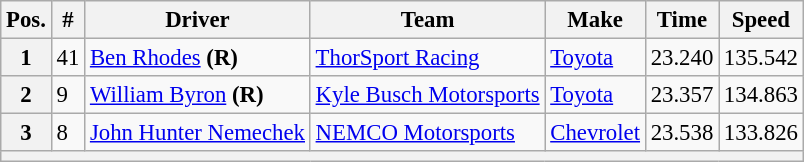<table class="wikitable" style="font-size:95%">
<tr>
<th>Pos.</th>
<th>#</th>
<th>Driver</th>
<th>Team</th>
<th>Make</th>
<th>Time</th>
<th>Speed</th>
</tr>
<tr>
<th>1</th>
<td>41</td>
<td><a href='#'>Ben Rhodes</a> <strong>(R)</strong></td>
<td><a href='#'>ThorSport Racing</a></td>
<td><a href='#'>Toyota</a></td>
<td>23.240</td>
<td>135.542</td>
</tr>
<tr>
<th>2</th>
<td>9</td>
<td><a href='#'>William Byron</a> <strong>(R)</strong></td>
<td><a href='#'>Kyle Busch Motorsports</a></td>
<td><a href='#'>Toyota</a></td>
<td>23.357</td>
<td>134.863</td>
</tr>
<tr>
<th>3</th>
<td>8</td>
<td><a href='#'>John Hunter Nemechek</a></td>
<td><a href='#'>NEMCO Motorsports</a></td>
<td><a href='#'>Chevrolet</a></td>
<td>23.538</td>
<td>133.826</td>
</tr>
<tr>
<th colspan="7"></th>
</tr>
</table>
